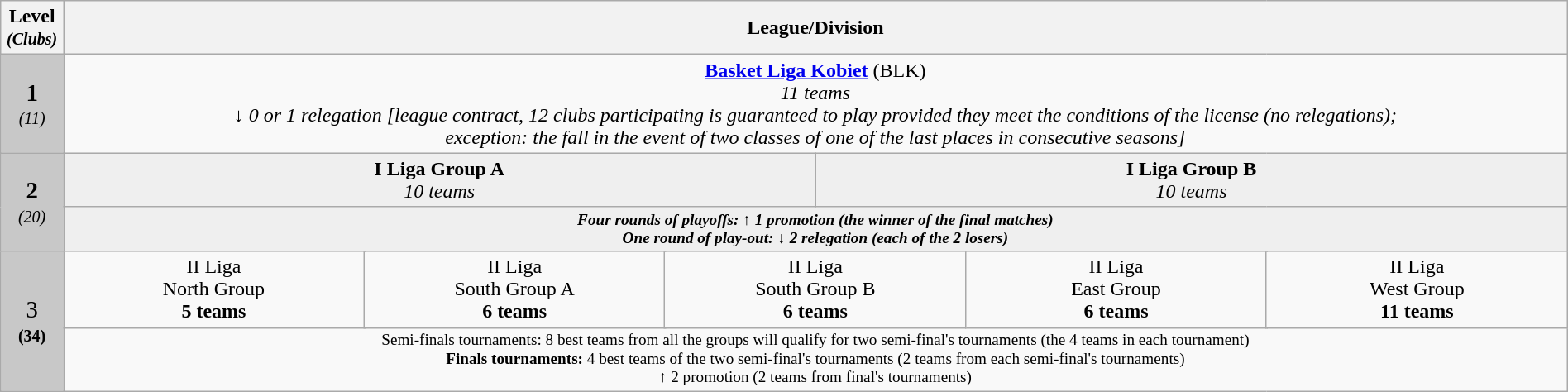<table class="wikitable" style="text-align:center" width="100%">
<tr>
<th colspan="1" width="4%">Level<br><small><em>(Clubs)</em></small></th>
<th colspan="10" width="96%"><strong>League/Division</strong></th>
</tr>
<tr>
<td colspan="1" width="4%" style="background:#c8c8c8"><big><strong>1</strong></big><br><small><em>(11)</em></small></td>
<td colspan="10" width="96%"><strong><a href='#'>Basket Liga Kobiet</a></strong> (BLK)<br><em>11 teams<br>↓ 0 or 1 relegation [league contract, 12 clubs participating is guaranteed to play provided they meet the conditions of the license (no relegations);<br>exception: the fall in the event of two classes of one of the last places in consecutive seasons]</em></td>
</tr>
<tr style="background:#efefef">
<td rowspan="2" width="4%" style="background:#c8c8c8"><big><strong>2</strong></big><br><small><em>(20)</em></small></td>
<td colspan="5" width="48%"><strong>I Liga</strong> <strong>Group A</strong><br><em>10 teams</em></td>
<td colspan="5" width="48%"><strong>I Liga</strong> <strong>Group B</strong><br><em>10 teams</em></td>
</tr>
<tr style="background:#efefef">
<td colspan=18 style="font-size:80%; border-top:0"><strong><em>Four rounds of playoffs:<strong> ↑ 1 promotion (the winner of the final matches)<br></strong>One round of play-out:<strong> ↓ 2 relegation (each of the 2 losers)<em></td>
</tr>
<tr>
<td rowspan="2" width="4%" style="background:#c8c8c8"><big></strong>3<strong></big><br><small></em>(34)<em></small></td>
<td colspan="2" width="19.2%"></strong>II Liga<strong><br></strong>North Group<strong><br></em>5 teams<em></td>
<td colspan="2" width="19.2%"></strong>II Liga<strong><br></strong>South Group A<strong><br></em>6 teams<em></td>
<td colspan="2" width="19.2%"></strong>II Liga<strong><br></strong>South Group B<strong><br></em>6 teams<em></td>
<td colspan="2" width="19.2%"></strong>II Liga<strong><br></strong>East Group<strong><br></em>6 teams<em></td>
<td colspan="2" width="19.2%"></strong>II Liga<strong><br></strong>West Group<strong><br></em>11 teams<em></td>
</tr>
<tr>
<td colspan=18 style="font-size:80%; border-top:0"></em></strong>Semi-finals tournaments:</strong> 8 best teams from all the groups will qualify for two semi-final's tournaments (the 4 teams in each tournament)<br><strong>Finals tournaments:</strong> 4 best teams of the two semi-final's tournaments (2 teams from each semi-final's tournaments)<br>↑ 2 promotion (2 teams from final's tournaments)</em></td>
</tr>
</table>
